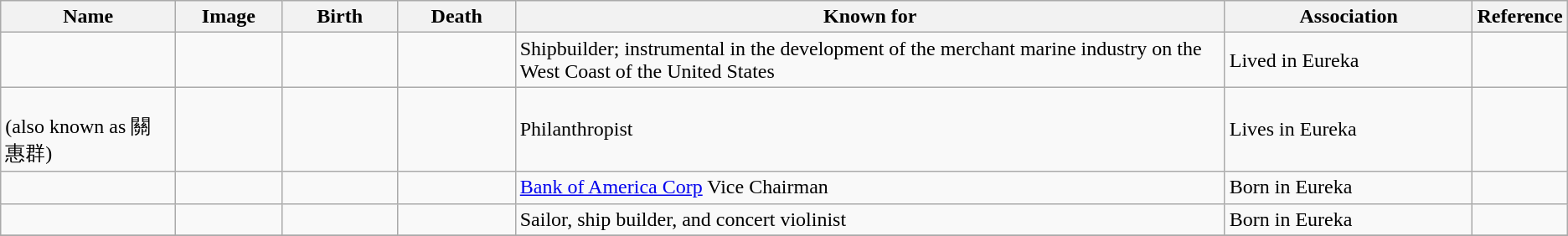<table class="wikitable sortable">
<tr>
<th scope="col" width="140">Name</th>
<th scope="col" width="80" class="unsortable">Image</th>
<th scope="col" width="90">Birth</th>
<th scope="col" width="90">Death</th>
<th scope="col" width="600" class="unsortable">Known for</th>
<th scope="col" width="200" class="unsortable">Association</th>
<th scope="col" width="30" class="unsortable">Reference</th>
</tr>
<tr>
<td></td>
<td></td>
<td align=right></td>
<td align=right></td>
<td>Shipbuilder; instrumental in the development of the merchant marine industry on the West Coast of the United States</td>
<td>Lived in Eureka</td>
<td align="center"></td>
</tr>
<tr>
<td><br>(also known as 關惠群)</td>
<td></td>
<td align=right></td>
<td align=right></td>
<td>Philanthropist</td>
<td>Lives in Eureka</td>
<td align="center"></td>
</tr>
<tr>
<td></td>
<td></td>
<td align=right></td>
<td align=right></td>
<td><a href='#'>Bank of America Corp</a> Vice Chairman</td>
<td>Born in Eureka</td>
<td align="center"></td>
</tr>
<tr>
<td></td>
<td></td>
<td align=right></td>
<td align=right></td>
<td>Sailor, ship builder, and concert violinist</td>
<td>Born in Eureka</td>
<td align="center"></td>
</tr>
<tr>
</tr>
</table>
